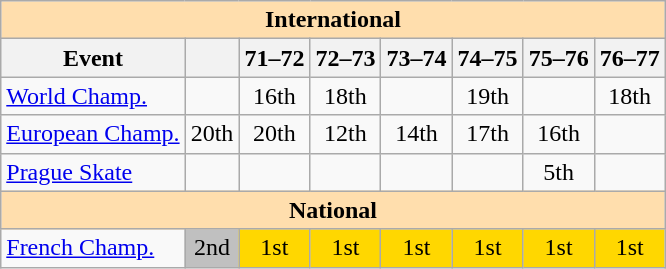<table class="wikitable" style="text-align:center">
<tr>
<th style="background-color: #ffdead; " colspan=8 align=center>International</th>
</tr>
<tr>
<th>Event</th>
<th></th>
<th>71–72</th>
<th>72–73</th>
<th>73–74</th>
<th>74–75</th>
<th>75–76</th>
<th>76–77</th>
</tr>
<tr>
<td align=left><a href='#'>World Champ.</a></td>
<td></td>
<td>16th</td>
<td>18th</td>
<td></td>
<td>19th</td>
<td></td>
<td>18th</td>
</tr>
<tr>
<td align=left><a href='#'>European Champ.</a></td>
<td>20th</td>
<td>20th</td>
<td>12th</td>
<td>14th</td>
<td>17th</td>
<td>16th</td>
<td></td>
</tr>
<tr>
<td align=left><a href='#'>Prague Skate</a></td>
<td></td>
<td></td>
<td></td>
<td></td>
<td></td>
<td>5th</td>
<td></td>
</tr>
<tr>
<th style="background-color: #ffdead; " colspan=8 align=center>National</th>
</tr>
<tr>
<td align=left><a href='#'>French Champ.</a></td>
<td bgcolor=silver>2nd</td>
<td bgcolor=gold>1st</td>
<td bgcolor=gold>1st</td>
<td bgcolor=gold>1st</td>
<td bgcolor=gold>1st</td>
<td bgcolor=gold>1st</td>
<td bgcolor=gold>1st</td>
</tr>
</table>
